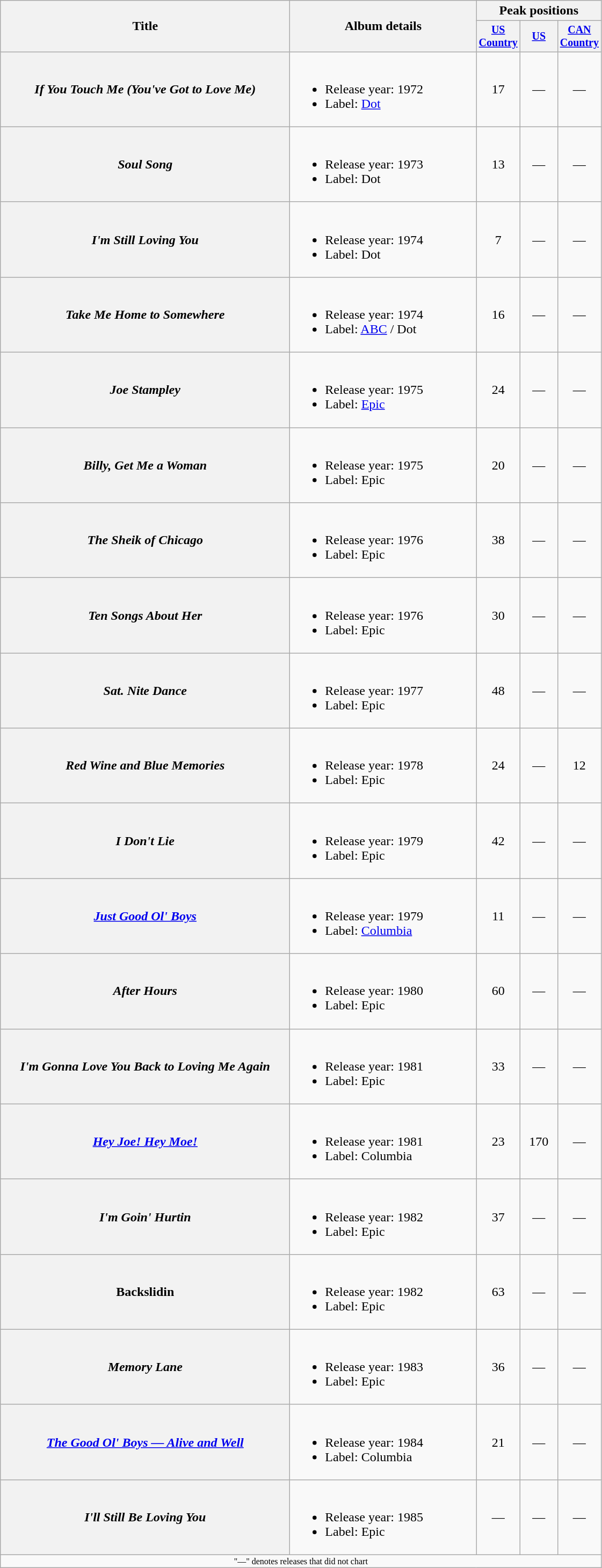<table class="wikitable plainrowheaders" style="text-align:center;">
<tr>
<th rowspan="2" style="width:22em;">Title</th>
<th rowspan="2" style="width:14em;">Album details</th>
<th colspan="3">Peak positions</th>
</tr>
<tr style="font-size:smaller;">
<th width="40"><a href='#'>US Country</a><br></th>
<th width="40"><a href='#'>US</a><br></th>
<th width="40"><a href='#'>CAN Country</a><br></th>
</tr>
<tr>
<th scope="row"><em>If You Touch Me (You've Got to Love Me)</em></th>
<td align="left"><br><ul><li>Release year: 1972</li><li>Label: <a href='#'>Dot</a></li></ul></td>
<td>17</td>
<td>—</td>
<td>—</td>
</tr>
<tr>
<th scope="row"><em>Soul Song</em></th>
<td align="left"><br><ul><li>Release year: 1973</li><li>Label: Dot</li></ul></td>
<td>13</td>
<td>—</td>
<td>—</td>
</tr>
<tr>
<th scope="row"><em>I'm Still Loving You</em></th>
<td align="left"><br><ul><li>Release year: 1974</li><li>Label: Dot</li></ul></td>
<td>7</td>
<td>—</td>
<td>—</td>
</tr>
<tr>
<th scope="row"><em>Take Me Home to Somewhere</em></th>
<td align="left"><br><ul><li>Release year: 1974</li><li>Label: <a href='#'>ABC</a> / Dot</li></ul></td>
<td>16</td>
<td>—</td>
<td>—</td>
</tr>
<tr>
<th scope="row"><em>Joe Stampley</em></th>
<td align="left"><br><ul><li>Release year: 1975</li><li>Label: <a href='#'>Epic</a></li></ul></td>
<td>24</td>
<td>—</td>
<td>—</td>
</tr>
<tr>
<th scope="row"><em>Billy, Get Me a Woman</em></th>
<td align="left"><br><ul><li>Release year: 1975</li><li>Label: Epic</li></ul></td>
<td>20</td>
<td>—</td>
<td>—</td>
</tr>
<tr>
<th scope="row"><em>The Sheik of Chicago</em></th>
<td align="left"><br><ul><li>Release year: 1976</li><li>Label: Epic</li></ul></td>
<td>38</td>
<td>—</td>
<td>—</td>
</tr>
<tr>
<th scope="row"><em>Ten Songs About Her</em></th>
<td align="left"><br><ul><li>Release year: 1976</li><li>Label: Epic</li></ul></td>
<td>30</td>
<td>—</td>
<td>—</td>
</tr>
<tr>
<th scope="row"><em>Sat. Nite Dance</em></th>
<td align="left"><br><ul><li>Release year: 1977</li><li>Label: Epic</li></ul></td>
<td>48</td>
<td>—</td>
<td>—</td>
</tr>
<tr>
<th scope="row"><em>Red Wine and Blue Memories</em></th>
<td align="left"><br><ul><li>Release year: 1978</li><li>Label: Epic</li></ul></td>
<td>24</td>
<td>—</td>
<td>12</td>
</tr>
<tr>
<th scope="row"><em>I Don't Lie</em></th>
<td align="left"><br><ul><li>Release year: 1979</li><li>Label: Epic</li></ul></td>
<td>42</td>
<td>—</td>
<td>—</td>
</tr>
<tr>
<th scope="row"><em><a href='#'>Just Good Ol' Boys</a></em><br></th>
<td align="left"><br><ul><li>Release year: 1979</li><li>Label: <a href='#'>Columbia</a></li></ul></td>
<td>11</td>
<td>—</td>
<td>—</td>
</tr>
<tr>
<th scope="row"><em>After Hours</em></th>
<td align="left"><br><ul><li>Release year: 1980</li><li>Label: Epic</li></ul></td>
<td>60</td>
<td>—</td>
<td>—</td>
</tr>
<tr>
<th scope="row"><em>I'm Gonna Love You Back to Loving Me Again</em></th>
<td align="left"><br><ul><li>Release year: 1981</li><li>Label: Epic</li></ul></td>
<td>33</td>
<td>—</td>
<td>—</td>
</tr>
<tr>
<th scope="row"><em><a href='#'>Hey Joe! Hey Moe!</a></em><br></th>
<td align="left"><br><ul><li>Release year: 1981</li><li>Label: Columbia</li></ul></td>
<td>23</td>
<td>170</td>
<td>—</td>
</tr>
<tr>
<th scope="row"><em>I'm Goin' Hurtin<strong></th>
<td align="left"><br><ul><li>Release year: 1982</li><li>Label: Epic</li></ul></td>
<td>37</td>
<td>—</td>
<td>—</td>
</tr>
<tr>
<th scope="row"></em>Backslidin</strong></th>
<td align="left"><br><ul><li>Release year: 1982</li><li>Label: Epic</li></ul></td>
<td>63</td>
<td>—</td>
<td>—</td>
</tr>
<tr>
<th scope="row"><em>Memory Lane</em></th>
<td align="left"><br><ul><li>Release year: 1983</li><li>Label: Epic</li></ul></td>
<td>36</td>
<td>—</td>
<td>—</td>
</tr>
<tr>
<th scope="row"><em><a href='#'>The Good Ol' Boys — Alive and Well</a></em><br></th>
<td align="left"><br><ul><li>Release year: 1984</li><li>Label: Columbia</li></ul></td>
<td>21</td>
<td>—</td>
<td>—</td>
</tr>
<tr>
<th scope="row"><em>I'll Still Be Loving You</em></th>
<td align="left"><br><ul><li>Release year: 1985</li><li>Label: Epic</li></ul></td>
<td>—</td>
<td>—</td>
<td>—</td>
</tr>
<tr>
<td colspan="5" style="font-size:8pt">"—" denotes releases that did not chart</td>
</tr>
</table>
